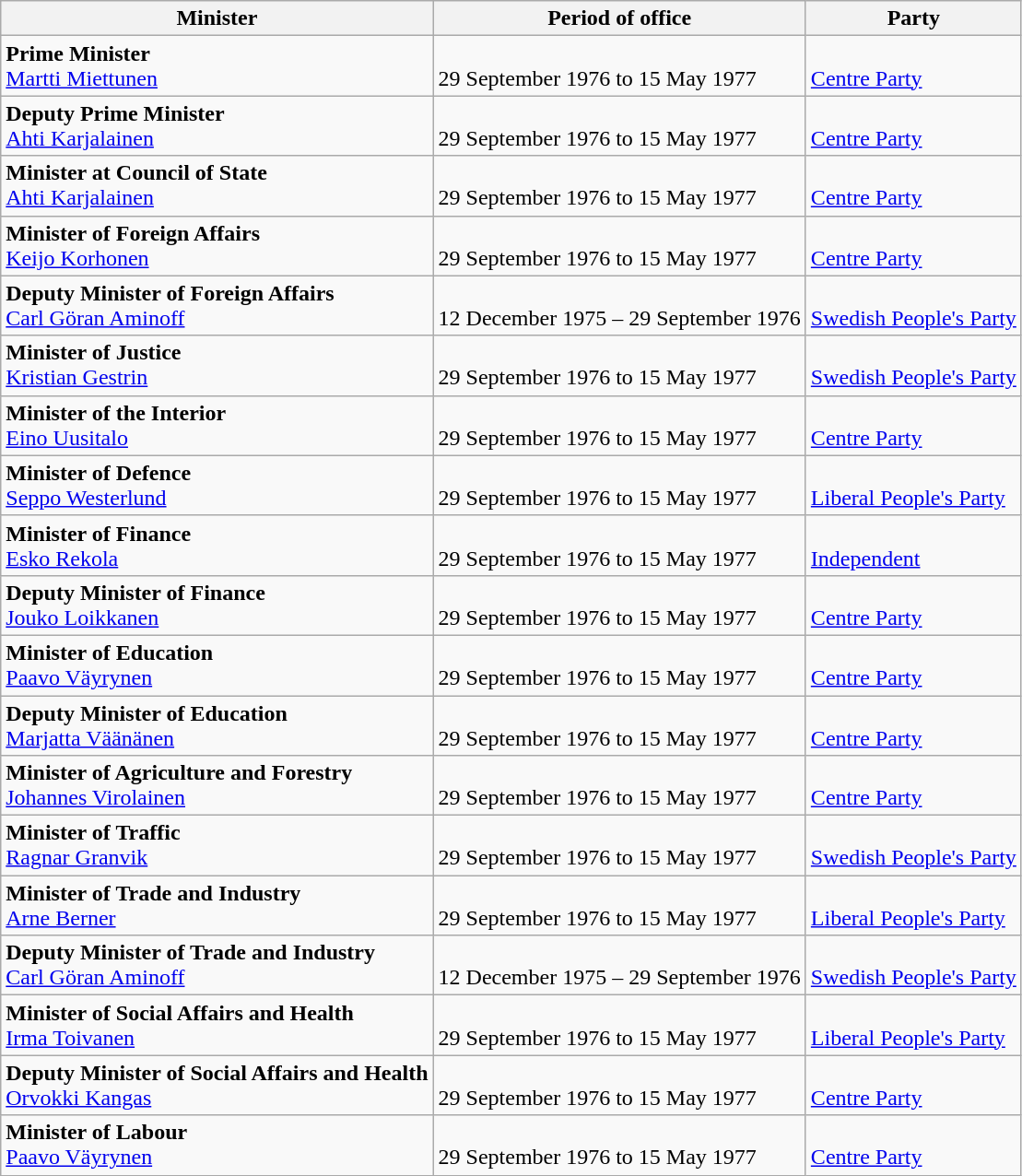<table class="wikitable">
<tr>
<th>Minister</th>
<th>Period of office</th>
<th>Party</th>
</tr>
<tr>
<td><strong>Prime Minister</strong><br><a href='#'>Martti Miettunen</a></td>
<td><br>29 September 1976 to 15 May 1977</td>
<td><br><a href='#'>Centre Party</a></td>
</tr>
<tr>
<td><strong>Deputy Prime Minister</strong><br><a href='#'>Ahti Karjalainen</a></td>
<td><br>29 September 1976 to 15 May 1977</td>
<td><br><a href='#'>Centre Party</a></td>
</tr>
<tr>
<td><strong>Minister at Council of State</strong><br><a href='#'>Ahti Karjalainen</a></td>
<td><br>29 September 1976 to 15 May 1977</td>
<td><br><a href='#'>Centre Party</a></td>
</tr>
<tr>
<td><strong>Minister of Foreign Affairs</strong><br><a href='#'>Keijo Korhonen</a></td>
<td><br>29 September 1976 to 15 May 1977</td>
<td><br><a href='#'>Centre Party</a></td>
</tr>
<tr>
<td><strong> Deputy Minister of Foreign Affairs</strong><br><a href='#'>Carl Göran Aminoff</a></td>
<td><br>12 December 1975 – 29 September 1976</td>
<td><br><a href='#'>Swedish People's Party</a></td>
</tr>
<tr>
<td><strong>Minister of Justice</strong> <br><a href='#'>Kristian Gestrin</a></td>
<td><br>29 September 1976 to 15 May 1977</td>
<td><br><a href='#'>Swedish People's Party</a></td>
</tr>
<tr>
<td><strong>Minister of the Interior</strong><br><a href='#'>Eino Uusitalo</a></td>
<td><br>29 September 1976 to 15 May 1977</td>
<td><br><a href='#'>Centre Party</a></td>
</tr>
<tr>
<td><strong>Minister of  Defence</strong><br><a href='#'>Seppo Westerlund</a></td>
<td><br>29 September 1976 to 15 May 1977</td>
<td><br><a href='#'>Liberal People's Party</a></td>
</tr>
<tr>
<td><strong>Minister of Finance</strong><br><a href='#'>Esko Rekola</a></td>
<td><br>29 September 1976 to 15 May 1977</td>
<td><br><a href='#'>Independent</a></td>
</tr>
<tr>
<td><strong>Deputy Minister of Finance</strong><br><a href='#'>Jouko Loikkanen</a></td>
<td><br>29 September 1976 to 15 May 1977</td>
<td><br><a href='#'>Centre Party</a></td>
</tr>
<tr>
<td><strong>Minister of Education</strong><br><a href='#'>Paavo Väyrynen</a></td>
<td><br>29 September 1976 to 15 May 1977</td>
<td><br><a href='#'>Centre Party</a></td>
</tr>
<tr>
<td><strong>Deputy Minister of Education</strong><br><a href='#'>Marjatta Väänänen</a></td>
<td><br>29 September 1976 to 15 May 1977</td>
<td><br><a href='#'>Centre Party</a></td>
</tr>
<tr>
<td><strong>Minister of Agriculture and Forestry</strong><br><a href='#'>Johannes Virolainen</a></td>
<td><br>29 September 1976 to 15 May 1977</td>
<td><br><a href='#'>Centre Party</a></td>
</tr>
<tr>
<td><strong>Minister of Traffic</strong><br><a href='#'>Ragnar Granvik</a></td>
<td><br>29 September 1976 to 15 May 1977</td>
<td><br><a href='#'>Swedish People's Party</a></td>
</tr>
<tr>
<td><strong>Minister of Trade and Industry</strong><br><a href='#'>Arne Berner</a></td>
<td><br>29 September 1976 to 15 May 1977</td>
<td><br><a href='#'>Liberal People's Party</a></td>
</tr>
<tr>
<td><strong>Deputy Minister of Trade and Industry</strong><br><a href='#'>Carl Göran Aminoff</a></td>
<td><br>12 December 1975 – 29 September 1976</td>
<td><br><a href='#'>Swedish People's Party</a></td>
</tr>
<tr>
<td><strong>Minister of Social Affairs and Health</strong><br><a href='#'>Irma Toivanen</a></td>
<td><br>29 September 1976 to 15 May 1977</td>
<td><br><a href='#'>Liberal People's Party</a></td>
</tr>
<tr>
<td><strong>Deputy Minister of Social Affairs and Health</strong><br><a href='#'>Orvokki Kangas</a></td>
<td><br>29 September 1976 to 15 May 1977</td>
<td><br><a href='#'>Centre Party</a></td>
</tr>
<tr>
<td><strong>Minister of  Labour</strong><br><a href='#'>Paavo Väyrynen</a></td>
<td><br>29 September 1976 to 15 May 1977</td>
<td><br><a href='#'>Centre Party</a></td>
</tr>
</table>
